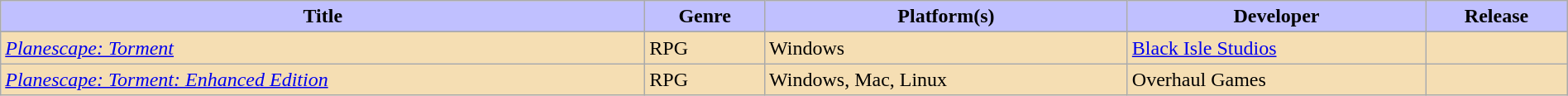<table class="wikitable sortable" style="text-align:left; width:100%;">
<tr>
<th style="background:#C0C0FF;">Title</th>
<th style="background:#C0C0FF;">Genre</th>
<th style="background:#C0C0FF;">Platform(s)</th>
<th style="background:#C0C0FF;">Developer</th>
<th style="background:#C0C0FF;">Release</th>
</tr>
<tr>
</tr>
<tr style="background-color:Wheat">
<td><em><a href='#'>Planescape: Torment</a></em></td>
<td>RPG</td>
<td>Windows</td>
<td><a href='#'>Black Isle Studios</a></td>
<td></td>
</tr>
<tr style="background-color:Wheat;">
<td><em><a href='#'>Planescape: Torment: Enhanced Edition</a></em></td>
<td>RPG</td>
<td>Windows, Mac, Linux</td>
<td>Overhaul Games</td>
<td></td>
</tr>
</table>
